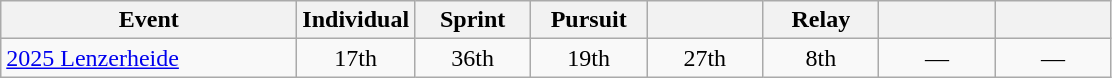<table class="wikitable" style="text-align: center;">
<tr ">
<th style="width:190px;">Event</th>
<th style="width:70px;">Individual</th>
<th style="width:70px;">Sprint</th>
<th style="width:70px;">Pursuit</th>
<th style="width:70px;"></th>
<th style="width:70px;">Relay</th>
<th style="width:70px;"></th>
<th style="width:70px;"></th>
</tr>
<tr>
<td align=left> <a href='#'>2025 Lenzerheide</a></td>
<td>17th</td>
<td>36th</td>
<td>19th</td>
<td>27th</td>
<td>8th</td>
<td>—</td>
<td>—</td>
</tr>
</table>
